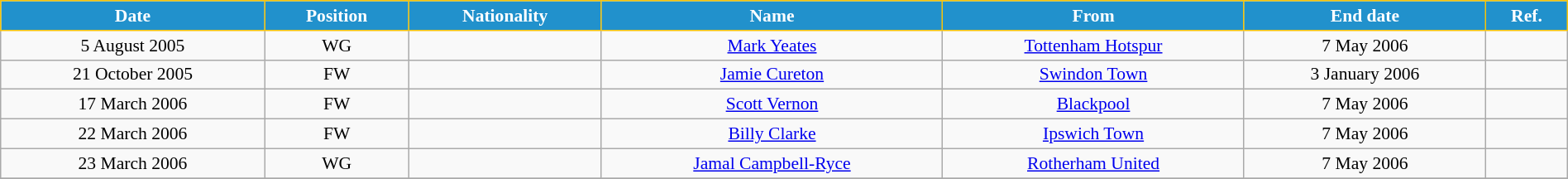<table class="wikitable" style="text-align:center; font-size:90%; width:100%;">
<tr>
<th style="background:#2191CC; color:white; border:1px solid #F7C408; text-align:center;">Date</th>
<th style="background:#2191CC; color:white; border:1px solid #F7C408; text-align:center;">Position</th>
<th style="background:#2191CC; color:white; border:1px solid #F7C408; text-align:center;">Nationality</th>
<th style="background:#2191CC; color:white; border:1px solid #F7C408; text-align:center;">Name</th>
<th style="background:#2191CC; color:white; border:1px solid #F7C408; text-align:center;">From</th>
<th style="background:#2191CC; color:white; border:1px solid #F7C408; text-align:center;">End date</th>
<th style="background:#2191CC; color:white; border:1px solid #F7C408; text-align:center;">Ref.</th>
</tr>
<tr>
<td>5 August 2005</td>
<td>WG</td>
<td></td>
<td><a href='#'>Mark Yeates</a></td>
<td> <a href='#'>Tottenham Hotspur</a></td>
<td>7 May 2006</td>
<td></td>
</tr>
<tr>
<td>21 October 2005</td>
<td>FW</td>
<td></td>
<td><a href='#'>Jamie Cureton</a></td>
<td> <a href='#'>Swindon Town</a></td>
<td>3 January 2006</td>
<td></td>
</tr>
<tr>
<td>17 March 2006</td>
<td>FW</td>
<td></td>
<td><a href='#'>Scott Vernon</a></td>
<td> <a href='#'>Blackpool</a></td>
<td>7 May 2006</td>
<td></td>
</tr>
<tr>
<td>22 March 2006</td>
<td>FW</td>
<td></td>
<td><a href='#'>Billy Clarke</a></td>
<td> <a href='#'>Ipswich Town</a></td>
<td>7 May 2006</td>
<td></td>
</tr>
<tr>
<td>23 March 2006</td>
<td>WG</td>
<td></td>
<td><a href='#'>Jamal Campbell-Ryce</a></td>
<td> <a href='#'>Rotherham United</a></td>
<td>7 May 2006</td>
<td></td>
</tr>
<tr>
</tr>
</table>
